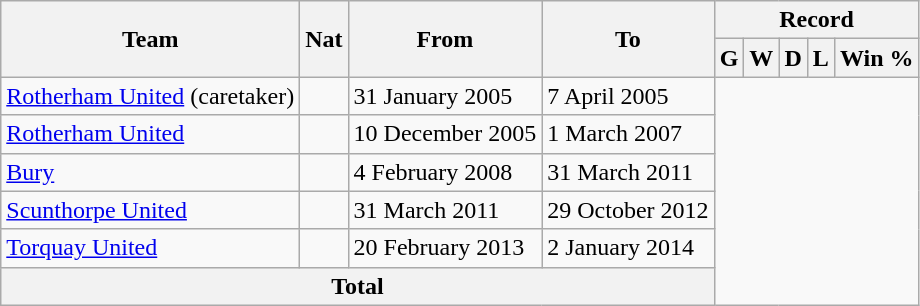<table class="wikitable" style="text-align: center">
<tr>
<th rowspan=2>Team</th>
<th rowspan=2>Nat</th>
<th rowspan=2>From</th>
<th rowspan=2>To</th>
<th colspan=5>Record</th>
</tr>
<tr>
<th>G</th>
<th>W</th>
<th>D</th>
<th>L</th>
<th>Win %</th>
</tr>
<tr>
<td align=left><a href='#'>Rotherham United</a> (caretaker)</td>
<td></td>
<td align=left>31 January 2005</td>
<td align=left>7 April 2005<br></td>
</tr>
<tr>
<td align=left><a href='#'>Rotherham United</a></td>
<td></td>
<td align=left>10 December 2005</td>
<td align=left>1 March 2007<br></td>
</tr>
<tr>
<td align=left><a href='#'>Bury</a></td>
<td></td>
<td align=left>4 February 2008</td>
<td align=left>31 March 2011<br></td>
</tr>
<tr>
<td align=left><a href='#'>Scunthorpe United</a></td>
<td></td>
<td align=left>31 March 2011</td>
<td align=left>29 October 2012<br></td>
</tr>
<tr>
<td align=left><a href='#'>Torquay United</a></td>
<td></td>
<td align=left>20 February 2013</td>
<td align=left>2 January 2014<br></td>
</tr>
<tr>
<th colspan=4>Total<br></th>
</tr>
</table>
